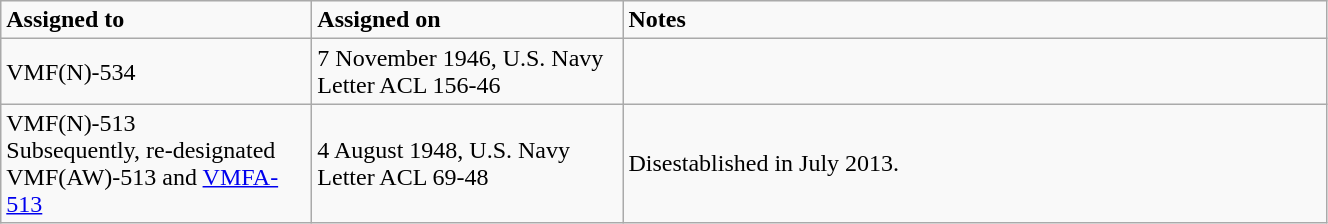<table class="wikitable" style="width: 70%;">
<tr>
<td style="width: 200px;"><strong>Assigned to</strong></td>
<td style="width: 200px;"><strong>Assigned on</strong></td>
<td><strong>Notes</strong></td>
</tr>
<tr>
<td>VMF(N)-534</td>
<td>7 November 1946, U.S. Navy Letter ACL 156-46</td>
<td></td>
</tr>
<tr>
<td>VMF(N)-513<br>Subsequently, re-designated VMF(AW)-513 and <a href='#'>VMFA-513</a></td>
<td>4 August 1948, U.S. Navy Letter ACL 69-48</td>
<td>Disestablished in July 2013.</td>
</tr>
</table>
